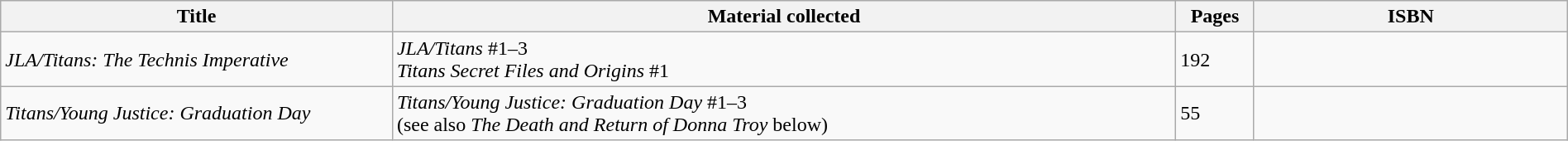<table class="wikitable" style="width:100%;">
<tr>
<th style="width:25%;">Title</th>
<th style="width:50%;">Material collected</th>
<th style="width:5%;">Pages</th>
<th style="width:20%;">ISBN</th>
</tr>
<tr>
<td><em>JLA/Titans: The Technis Imperative</em></td>
<td><em>JLA/Titans</em> #1–3<br><em>Titans Secret Files and Origins</em> #1</td>
<td>192</td>
<td></td>
</tr>
<tr>
<td><em>Titans/Young Justice: Graduation Day</em></td>
<td><em>Titans/Young Justice: Graduation Day</em> #1–3<br>(see also <em>The Death and Return of Donna Troy</em> below)</td>
<td>55</td>
<td></td>
</tr>
</table>
